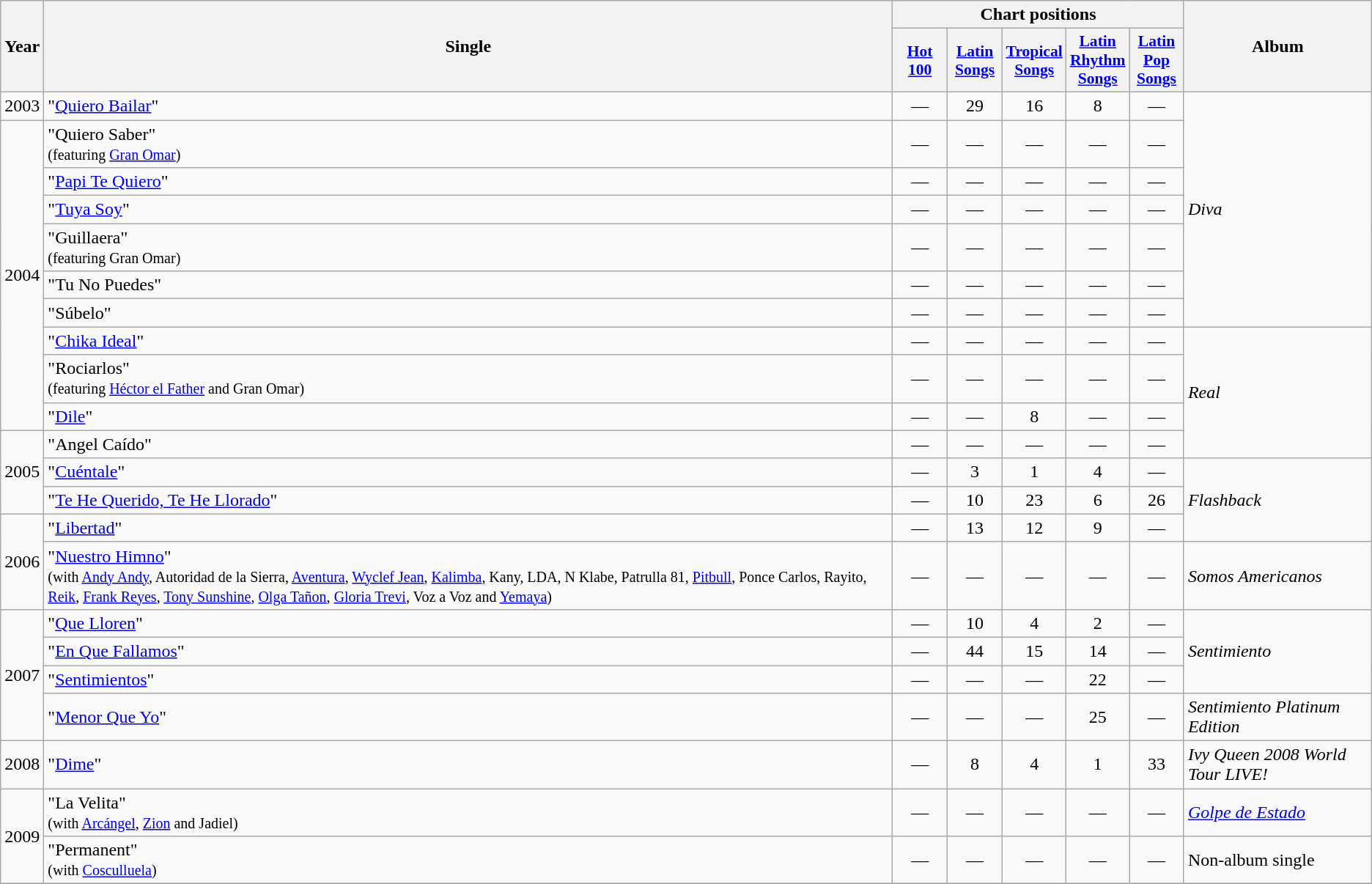<table class="wikitable">
<tr>
<th rowspan="2">Year</th>
<th rowspan="2">Single</th>
<th colspan="5">Chart positions</th>
<th rowspan="2">Album</th>
</tr>
<tr>
<th style="width:3em;font-size:90%"><a href='#'>Hot 100</a></th>
<th style="width:3em;font-size:90%"><a href='#'>Latin Songs</a></th>
<th style="width:3em;font-size:90%"><a href='#'>Tropical Songs</a></th>
<th style="width:3em;font-size:90%"><a href='#'>Latin Rhythm Songs</a></th>
<th style="width:3em;font-size:90%"><a href='#'>Latin Pop Songs</a></th>
</tr>
<tr>
<td>2003</td>
<td>"<a href='#'>Quiero Bailar</a>"</td>
<td align="center">—</td>
<td align="center">29</td>
<td align="center">16</td>
<td align="center">8</td>
<td align="center">—</td>
<td rowspan="7"><em>Diva</em></td>
</tr>
<tr>
<td rowspan="9">2004</td>
<td>"Quiero Saber" <br><small>(featuring <a href='#'>Gran Omar</a>)</small></td>
<td align="center">—</td>
<td align="center">—</td>
<td align="center">—</td>
<td align="center">—</td>
<td align="center">—</td>
</tr>
<tr>
<td>"<a href='#'>Papi Te Quiero</a>"</td>
<td align="center">—</td>
<td align="center">—</td>
<td align="center">—</td>
<td align="center">—</td>
<td align="center">—</td>
</tr>
<tr>
<td>"<a href='#'>Tuya Soy</a>"</td>
<td align="center">—</td>
<td align="center">—</td>
<td align="center">—</td>
<td align="center">—</td>
<td align="center">—</td>
</tr>
<tr>
<td>"Guillaera" <br><small>(featuring Gran Omar)</small></td>
<td align="center">—</td>
<td align="center">—</td>
<td align="center">—</td>
<td align="center">—</td>
<td align="center">—</td>
</tr>
<tr>
<td>"Tu No Puedes"</td>
<td align="center">—</td>
<td align="center">—</td>
<td align="center">—</td>
<td align="center">—</td>
<td align="center">—</td>
</tr>
<tr>
<td>"Súbelo"</td>
<td align="center">—</td>
<td align="center">—</td>
<td align="center">—</td>
<td align="center">—</td>
<td align="center">—</td>
</tr>
<tr>
<td>"<a href='#'>Chika Ideal</a>"</td>
<td align="center">—</td>
<td align="center">—</td>
<td align="center">—</td>
<td align="center">—</td>
<td align="center">—</td>
<td rowspan="4"><em>Real</em></td>
</tr>
<tr>
<td>"Rociarlos" <br><small>(featuring <a href='#'>Héctor el Father</a> and Gran Omar)</small></td>
<td align="center">—</td>
<td align="center">—</td>
<td align="center">—</td>
<td align="center">—</td>
<td align="center">—</td>
</tr>
<tr>
<td>"<a href='#'>Dile</a>"</td>
<td align="center">—</td>
<td align="center">—</td>
<td align="center">8</td>
<td align="center">—</td>
<td align="center">—</td>
</tr>
<tr>
<td rowspan="3">2005</td>
<td>"Angel Caído"</td>
<td align="center">—</td>
<td align="center">—</td>
<td align="center">—</td>
<td align="center">—</td>
<td align="center">—</td>
</tr>
<tr>
<td>"<a href='#'>Cuéntale</a>"</td>
<td align="center">—</td>
<td align="center">3</td>
<td align="center">1</td>
<td align="center">4</td>
<td align="center">—</td>
<td rowspan="3"><em>Flashback</em></td>
</tr>
<tr>
<td>"<a href='#'>Te He Querido, Te He Llorado</a>"</td>
<td align="center">—</td>
<td align="center">10</td>
<td align="center">23</td>
<td align="center">6</td>
<td align="center">26</td>
</tr>
<tr>
<td rowspan="2">2006</td>
<td>"<a href='#'>Libertad</a>"</td>
<td align="center">—</td>
<td align="center">13</td>
<td align="center">12</td>
<td align="center">9</td>
<td align="center">—</td>
</tr>
<tr>
<td>"<a href='#'>Nuestro Himno</a>" <br><small>(with <a href='#'>Andy Andy</a>, Autoridad de la Sierra, <a href='#'>Aventura</a>, <a href='#'>Wyclef Jean</a>, <a href='#'>Kalimba</a>, Kany, LDA, N Klabe, Patrulla 81, <a href='#'>Pitbull</a>, Ponce Carlos, Rayito, <a href='#'>Reik</a>, <a href='#'>Frank Reyes</a>, <a href='#'>Tony Sunshine</a>, <a href='#'>Olga Tañon</a>, <a href='#'>Gloria Trevi</a>, Voz a Voz and <a href='#'>Yemaya</a>)</small></td>
<td align="center">—</td>
<td align="center">—</td>
<td align="center">—</td>
<td align="center">—</td>
<td align="center">—</td>
<td align="left"><em>Somos Americanos</em></td>
</tr>
<tr>
<td rowspan="4">2007</td>
<td>"<a href='#'>Que Lloren</a>"</td>
<td align="center">—</td>
<td align="center">10</td>
<td align="center">4</td>
<td align="center">2</td>
<td align="center">—</td>
<td rowspan="3"><em>Sentimiento</em></td>
</tr>
<tr>
<td>"<a href='#'>En Que Fallamos</a>"</td>
<td align="center">—</td>
<td align="center">44</td>
<td align="center">15</td>
<td align="center">14</td>
<td align="center">—</td>
</tr>
<tr>
<td>"<a href='#'>Sentimientos</a>"</td>
<td align="center">—</td>
<td align="center">—</td>
<td align="center">—</td>
<td align="center">22</td>
<td align="center">—</td>
</tr>
<tr>
<td>"<a href='#'>Menor Que Yo</a>"</td>
<td align="center">—</td>
<td align="center">—</td>
<td align="center">—</td>
<td align="center">25</td>
<td align="center">—</td>
<td><em>Sentimiento Platinum Edition</em></td>
</tr>
<tr>
<td>2008</td>
<td>"<a href='#'>Dime</a>"</td>
<td align="center">—</td>
<td align="center">8</td>
<td align="center">4</td>
<td align="center">1</td>
<td align="center">33</td>
<td><em>Ivy Queen 2008 World Tour LIVE!</em></td>
</tr>
<tr>
<td rowspan="2">2009</td>
<td align="left">"La Velita" <br><small>(with <a href='#'>Arcángel</a>, <a href='#'>Zion</a> and Jadiel)</small></td>
<td align="center">—</td>
<td align="center">—</td>
<td align="center">—</td>
<td align="center">—</td>
<td align="center">—</td>
<td align="left"><em><a href='#'>Golpe de Estado</a></em></td>
</tr>
<tr>
<td align="left">"Permanent" <br><small>(with <a href='#'>Cosculluela</a>)</small></td>
<td align="center">—</td>
<td align="center">—</td>
<td align="center">—</td>
<td align="center">—</td>
<td align="center">—</td>
<td align="left">Non-album single</td>
</tr>
<tr>
</tr>
</table>
